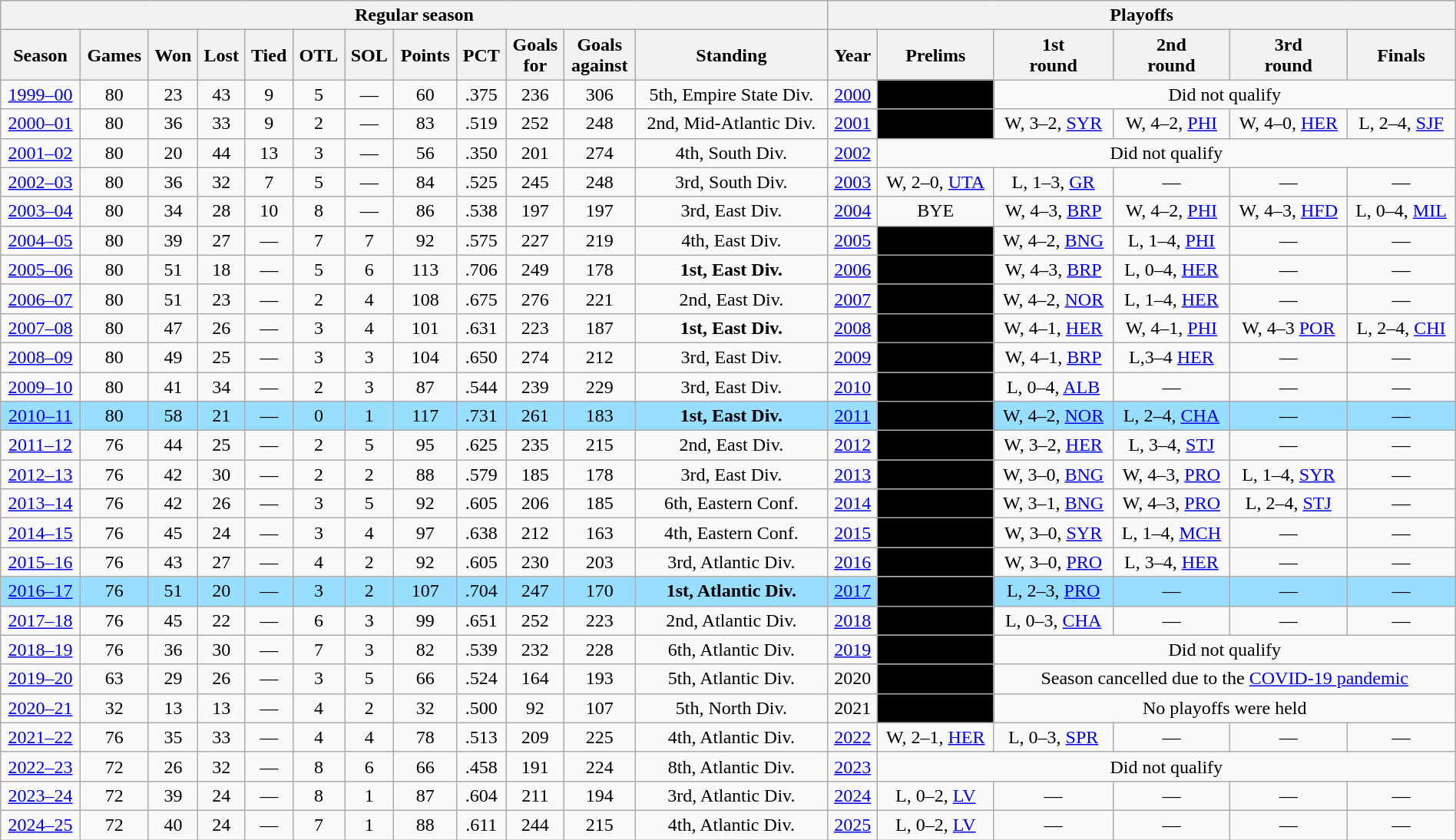<table class="wikitable" style="width:100%; text-align:center; font-size:100%">
<tr>
<th colspan=12>Regular season</th>
<th colspan=6>Playoffs</th>
</tr>
<tr>
<th>Season</th>
<th>Games</th>
<th>Won</th>
<th>Lost</th>
<th>Tied</th>
<th>OTL</th>
<th>SOL</th>
<th>Points</th>
<th>PCT</th>
<th>Goals<br>for</th>
<th>Goals<br>against</th>
<th>Standing</th>
<th>Year</th>
<th>Prelims</th>
<th>1st<br>round</th>
<th>2nd<br>round</th>
<th>3rd<br>round</th>
<th>Finals</th>
</tr>
<tr>
<td><a href='#'>1999–00</a></td>
<td>80</td>
<td>23</td>
<td>43</td>
<td>9</td>
<td>5</td>
<td>—</td>
<td>60</td>
<td>.375</td>
<td>236</td>
<td>306</td>
<td>5th, Empire State Div.</td>
<td><a href='#'>2000</a></td>
<td bgcolor=#000000>—</td>
<td colspan="4">Did not qualify</td>
</tr>
<tr>
<td><a href='#'>2000–01</a></td>
<td>80</td>
<td>36</td>
<td>33</td>
<td>9</td>
<td>2</td>
<td>—</td>
<td>83</td>
<td>.519</td>
<td>252</td>
<td>248</td>
<td>2nd, Mid-Atlantic Div.</td>
<td><a href='#'>2001</a></td>
<td bgcolor=#000000>—</td>
<td>W, 3–2, <a href='#'>SYR</a></td>
<td>W, 4–2, <a href='#'>PHI</a></td>
<td>W, 4–0, <a href='#'>HER</a></td>
<td>L, 2–4, <a href='#'>SJF</a></td>
</tr>
<tr>
<td><a href='#'>2001–02</a></td>
<td>80</td>
<td>20</td>
<td>44</td>
<td>13</td>
<td>3</td>
<td>—</td>
<td>56</td>
<td>.350</td>
<td>201</td>
<td>274</td>
<td>4th, South Div.</td>
<td><a href='#'>2002</a></td>
<td colspan="5">Did not qualify</td>
</tr>
<tr>
<td><a href='#'>2002–03</a></td>
<td>80</td>
<td>36</td>
<td>32</td>
<td>7</td>
<td>5</td>
<td>—</td>
<td>84</td>
<td>.525</td>
<td>245</td>
<td>248</td>
<td>3rd, South Div.</td>
<td><a href='#'>2003</a></td>
<td>W, 2–0, <a href='#'>UTA</a></td>
<td>L, 1–3, <a href='#'>GR</a></td>
<td>—</td>
<td>—</td>
<td>—</td>
</tr>
<tr>
<td><a href='#'>2003–04</a></td>
<td>80</td>
<td>34</td>
<td>28</td>
<td>10</td>
<td>8</td>
<td>—</td>
<td>86</td>
<td>.538</td>
<td>197</td>
<td>197</td>
<td>3rd, East Div.</td>
<td><a href='#'>2004</a></td>
<td>BYE</td>
<td>W, 4–3, <a href='#'>BRP</a></td>
<td>W, 4–2, <a href='#'>PHI</a></td>
<td>W, 4–3, <a href='#'>HFD</a></td>
<td>L, 0–4, <a href='#'>MIL</a></td>
</tr>
<tr>
<td><a href='#'>2004–05</a></td>
<td>80</td>
<td>39</td>
<td>27</td>
<td>—</td>
<td>7</td>
<td>7</td>
<td>92</td>
<td>.575</td>
<td>227</td>
<td>219</td>
<td>4th, East Div.</td>
<td><a href='#'>2005</a></td>
<td bgcolor=#000000>—</td>
<td>W, 4–2, <a href='#'>BNG</a></td>
<td>L, 1–4, <a href='#'>PHI</a></td>
<td>—</td>
<td>—</td>
</tr>
<tr>
<td><a href='#'>2005–06</a></td>
<td>80</td>
<td>51</td>
<td>18</td>
<td>—</td>
<td>5</td>
<td>6</td>
<td>113</td>
<td>.706</td>
<td>249</td>
<td>178</td>
<td><strong>1st, East Div.</strong></td>
<td><a href='#'>2006</a></td>
<td bgcolor=#000000>—</td>
<td>W, 4–3, <a href='#'>BRP</a></td>
<td>L, 0–4, <a href='#'>HER</a></td>
<td>—</td>
<td>—</td>
</tr>
<tr>
<td><a href='#'>2006–07</a></td>
<td>80</td>
<td>51</td>
<td>23</td>
<td>—</td>
<td>2</td>
<td>4</td>
<td>108</td>
<td>.675</td>
<td>276</td>
<td>221</td>
<td>2nd, East Div.</td>
<td><a href='#'>2007</a></td>
<td bgcolor=#000000>—</td>
<td>W, 4–2, <a href='#'>NOR</a></td>
<td>L, 1–4, <a href='#'>HER</a></td>
<td>—</td>
<td>—</td>
</tr>
<tr>
<td><a href='#'>2007–08</a></td>
<td>80</td>
<td>47</td>
<td>26</td>
<td>—</td>
<td>3</td>
<td>4</td>
<td>101</td>
<td>.631</td>
<td>223</td>
<td>187</td>
<td><strong>1st, East Div.</strong></td>
<td><a href='#'>2008</a></td>
<td bgcolor=#000000>—</td>
<td>W, 4–1, <a href='#'>HER</a></td>
<td>W, 4–1, <a href='#'>PHI</a></td>
<td>W, 4–3 <a href='#'>POR</a></td>
<td>L, 2–4, <a href='#'>CHI</a></td>
</tr>
<tr>
<td><a href='#'>2008–09</a></td>
<td>80</td>
<td>49</td>
<td>25</td>
<td>—</td>
<td>3</td>
<td>3</td>
<td>104</td>
<td>.650</td>
<td>274</td>
<td>212</td>
<td>3rd, East Div.</td>
<td><a href='#'>2009</a></td>
<td bgcolor=#000000>—</td>
<td>W, 4–1, <a href='#'>BRP</a></td>
<td>L,3–4  <a href='#'>HER</a></td>
<td>—</td>
<td>—</td>
</tr>
<tr>
<td><a href='#'>2009–10</a></td>
<td>80</td>
<td>41</td>
<td>34</td>
<td>—</td>
<td>2</td>
<td>3</td>
<td>87</td>
<td>.544</td>
<td>239</td>
<td>229</td>
<td>3rd, East Div.</td>
<td><a href='#'>2010</a></td>
<td bgcolor=#000000>—</td>
<td>L, 0–4, <a href='#'>ALB</a></td>
<td>—</td>
<td>—</td>
<td>—</td>
</tr>
<tr bgcolor=#97DEFF>
<td><a href='#'>2010–11</a></td>
<td>80</td>
<td>58</td>
<td>21</td>
<td>—</td>
<td>0</td>
<td>1</td>
<td>117</td>
<td>.731</td>
<td>261</td>
<td>183</td>
<td><strong>1st, East Div.</strong></td>
<td><a href='#'>2011</a></td>
<td bgcolor=#000000>—</td>
<td>W, 4–2, <a href='#'>NOR</a></td>
<td>L, 2–4, <a href='#'>CHA</a></td>
<td>—</td>
<td>—</td>
</tr>
<tr>
<td><a href='#'>2011–12</a></td>
<td>76</td>
<td>44</td>
<td>25</td>
<td>—</td>
<td>2</td>
<td>5</td>
<td>95</td>
<td>.625</td>
<td>235</td>
<td>215</td>
<td>2nd, East Div.</td>
<td><a href='#'>2012</a></td>
<td bgcolor=#000000>—</td>
<td>W, 3–2, <a href='#'>HER</a></td>
<td>L, 3–4, <a href='#'>STJ</a></td>
<td>—</td>
<td>—</td>
</tr>
<tr>
<td><a href='#'>2012–13</a></td>
<td>76</td>
<td>42</td>
<td>30</td>
<td>—</td>
<td>2</td>
<td>2</td>
<td>88</td>
<td>.579</td>
<td>185</td>
<td>178</td>
<td>3rd, East Div.</td>
<td><a href='#'>2013</a></td>
<td bgcolor=#000000>—</td>
<td>W, 3–0, <a href='#'>BNG</a></td>
<td>W, 4–3, <a href='#'>PRO</a></td>
<td>L, 1–4, <a href='#'>SYR</a></td>
<td>—</td>
</tr>
<tr>
<td><a href='#'>2013–14</a></td>
<td>76</td>
<td>42</td>
<td>26</td>
<td>—</td>
<td>3</td>
<td>5</td>
<td>92</td>
<td>.605</td>
<td>206</td>
<td>185</td>
<td>6th, Eastern Conf.</td>
<td><a href='#'>2014</a></td>
<td bgcolor=#000000>—</td>
<td>W, 3–1, <a href='#'>BNG</a></td>
<td>W, 4–3, <a href='#'>PRO</a></td>
<td>L, 2–4, <a href='#'>STJ</a></td>
<td>—</td>
</tr>
<tr>
<td><a href='#'>2014–15</a></td>
<td>76</td>
<td>45</td>
<td>24</td>
<td>—</td>
<td>3</td>
<td>4</td>
<td>97</td>
<td>.638</td>
<td>212</td>
<td>163</td>
<td>4th, Eastern Conf.</td>
<td><a href='#'>2015</a></td>
<td bgcolor=#000000>—</td>
<td>W, 3–0, <a href='#'>SYR</a></td>
<td>L, 1–4, <a href='#'>MCH</a></td>
<td>—</td>
<td>—</td>
</tr>
<tr>
<td><a href='#'>2015–16</a></td>
<td>76</td>
<td>43</td>
<td>27</td>
<td>—</td>
<td>4</td>
<td>2</td>
<td>92</td>
<td>.605</td>
<td>230</td>
<td>203</td>
<td>3rd, Atlantic Div.</td>
<td><a href='#'>2016</a></td>
<td bgcolor=#000000>—</td>
<td>W, 3–0, <a href='#'>PRO</a></td>
<td>L, 3–4, <a href='#'>HER</a></td>
<td>—</td>
<td>—</td>
</tr>
<tr bgcolor=#97DEFF>
<td><a href='#'>2016–17</a></td>
<td>76</td>
<td>51</td>
<td>20</td>
<td>—</td>
<td>3</td>
<td>2</td>
<td>107</td>
<td>.704</td>
<td>247</td>
<td>170</td>
<td><strong>1st, Atlantic Div.</strong></td>
<td><a href='#'>2017</a></td>
<td bgcolor=#000000>—</td>
<td>L, 2–3, <a href='#'>PRO</a></td>
<td>—</td>
<td>—</td>
<td>—</td>
</tr>
<tr>
<td><a href='#'>2017–18</a></td>
<td>76</td>
<td>45</td>
<td>22</td>
<td>—</td>
<td>6</td>
<td>3</td>
<td>99</td>
<td>.651</td>
<td>252</td>
<td>223</td>
<td>2nd, Atlantic Div.</td>
<td><a href='#'>2018</a></td>
<td bgcolor=#000000>—</td>
<td>L, 0–3, <a href='#'>CHA</a></td>
<td>—</td>
<td>—</td>
<td>—</td>
</tr>
<tr>
<td><a href='#'>2018–19</a></td>
<td>76</td>
<td>36</td>
<td>30</td>
<td>—</td>
<td>7</td>
<td>3</td>
<td>82</td>
<td>.539</td>
<td>232</td>
<td>228</td>
<td>6th, Atlantic Div.</td>
<td><a href='#'>2019</a></td>
<td bgcolor=#000000>—</td>
<td colspan=4>Did not qualify</td>
</tr>
<tr>
<td><a href='#'>2019–20</a></td>
<td>63</td>
<td>29</td>
<td>26</td>
<td>—</td>
<td>3</td>
<td>5</td>
<td>66</td>
<td>.524</td>
<td>164</td>
<td>193</td>
<td>5th, Atlantic Div.</td>
<td>2020</td>
<td bgcolor=#000000>—</td>
<td colspan="4">Season cancelled due to the <a href='#'>COVID-19 pandemic</a></td>
</tr>
<tr>
<td><a href='#'>2020–21</a></td>
<td>32</td>
<td>13</td>
<td>13</td>
<td>—</td>
<td>4</td>
<td>2</td>
<td>32</td>
<td>.500</td>
<td>92</td>
<td>107</td>
<td>5th, North Div.</td>
<td>2021</td>
<td bgcolor=#000000>—</td>
<td colspan="4">No playoffs were held</td>
</tr>
<tr>
<td><a href='#'>2021–22</a></td>
<td>76</td>
<td>35</td>
<td>33</td>
<td>—</td>
<td>4</td>
<td>4</td>
<td>78</td>
<td>.513</td>
<td>209</td>
<td>225</td>
<td>4th, Atlantic Div.</td>
<td><a href='#'>2022</a></td>
<td>W, 2–1, <a href='#'>HER</a></td>
<td>L, 0–3, <a href='#'>SPR</a></td>
<td>—</td>
<td>—</td>
<td>—</td>
</tr>
<tr>
<td><a href='#'>2022–23</a></td>
<td>72</td>
<td>26</td>
<td>32</td>
<td>—</td>
<td>8</td>
<td>6</td>
<td>66</td>
<td>.458</td>
<td>191</td>
<td>224</td>
<td>8th, Atlantic Div.</td>
<td><a href='#'>2023</a></td>
<td colspan=5>Did not qualify</td>
</tr>
<tr>
<td><a href='#'>2023–24</a></td>
<td>72</td>
<td>39</td>
<td>24</td>
<td>—</td>
<td>8</td>
<td>1</td>
<td>87</td>
<td>.604</td>
<td>211</td>
<td>194</td>
<td>3rd, Atlantic Div.</td>
<td><a href='#'>2024</a></td>
<td>L, 0–2, <a href='#'>LV</a></td>
<td>—</td>
<td>—</td>
<td>—</td>
<td>—</td>
</tr>
<tr>
<td><a href='#'>2024–25</a></td>
<td>72</td>
<td>40</td>
<td>24</td>
<td>—</td>
<td>7</td>
<td>1</td>
<td>88</td>
<td>.611</td>
<td>244</td>
<td>215</td>
<td>4th, Atlantic Div.</td>
<td><a href='#'>2025</a></td>
<td>L, 0–2, <a href='#'>LV</a></td>
<td>—</td>
<td>—</td>
<td>—</td>
<td>—</td>
</tr>
</table>
